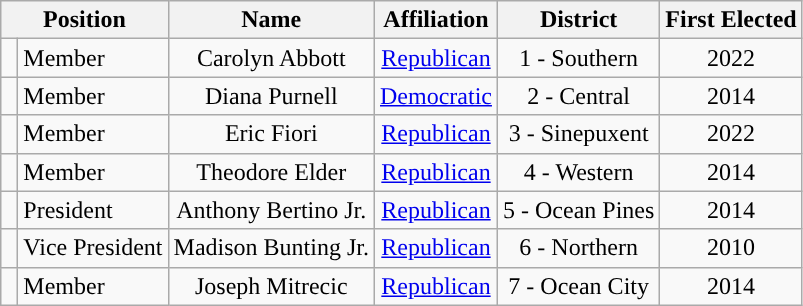<table class="wikitable">
<tr>
<th colspan="2" style="text-align:center; vertical-align:bottom;">Position</th>
<th style="text-align:center;">Name</th>
<th valign="bottom">Affiliation</th>
<th style="vertical-align:bottom; text-align:center;">District</th>
<th style="vertical-align:bottom; text-align:center;">First Elected</th>
</tr>
<tr>
<td style="background-color:"> </td>
<td>Member</td>
<td style="text-align:center;">Carolyn Abbott</td>
<td style="text-align:center;"><a href='#'>Republican</a></td>
<td style="text-align:center;">1 - Southern</td>
<td style="text-align:center;">2022</td>
</tr>
<tr>
<td style="background-color:"> </td>
<td>Member</td>
<td style="text-align:center;">Diana Purnell</td>
<td style="text-align:center;"><a href='#'>Democratic</a></td>
<td style="text-align:center;">2 - Central</td>
<td style="text-align:center;">2014</td>
</tr>
<tr>
<td style="background-color:"> </td>
<td>Member</td>
<td style="text-align:center;">Eric Fiori</td>
<td style="text-align:center;"><a href='#'>Republican</a></td>
<td style="text-align:center;">3 - Sinepuxent</td>
<td style="text-align:center;">2022</td>
</tr>
<tr>
<td style="background-color:"> </td>
<td>Member</td>
<td style="text-align:center;">Theodore Elder</td>
<td style="text-align:center;"><a href='#'>Republican</a></td>
<td style="text-align:center;">4 - Western</td>
<td style="text-align:center;">2014</td>
</tr>
<tr>
<td style="background-color:"> </td>
<td>President</td>
<td style="text-align:center;">Anthony Bertino Jr.</td>
<td style="text-align:center;"><a href='#'>Republican</a></td>
<td style="text-align:center;">5 - Ocean Pines</td>
<td style="text-align:center;">2014</td>
</tr>
<tr>
<td style="background-color:"> </td>
<td>Vice President</td>
<td style="text-align:center;">Madison Bunting Jr.</td>
<td style="text-align:center;"><a href='#'>Republican</a></td>
<td style="text-align:center;">6 - Northern</td>
<td style="text-align:center;">2010</td>
</tr>
<tr>
<td style="background-color:"> </td>
<td>Member</td>
<td style="text-align:center;">Joseph Mitrecic</td>
<td style="text-align:center;"><a href='#'>Republican</a></td>
<td style="text-align:center;">7 - Ocean City</td>
<td style="text-align:center;">2014</td>
</tr>
</table>
